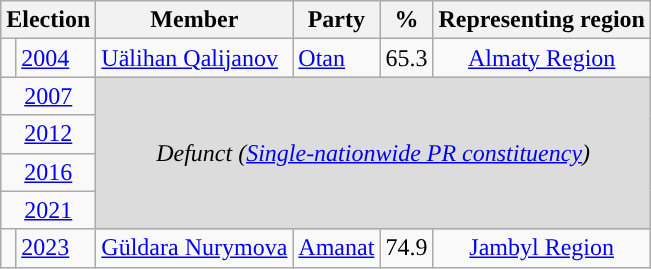<table class="wikitable">
<tr>
<th colspan="2">Election</th>
<th>Member</th>
<th>Party</th>
<th>%</th>
<th>Representing region</th>
</tr>
<tr>
<td style="background-color: "></td>
<td><a href='#'>2004</a></td>
<td><a href='#'>Uälihan Qalijanov</a></td>
<td><a href='#'>Otan</a></td>
<td align="right">65.3</td>
<td align="center"><a href='#'>Almaty Region</a></td>
</tr>
<tr>
<td colspan="2" align="center"><a href='#'>2007</a></td>
<td colspan="4" rowspan="4" align="center" style="background-color:#DCDCDC"><em>Defunct (<a href='#'>Single-nationwide PR constituency</a>)</em></td>
</tr>
<tr>
<td colspan="2" align="center"><a href='#'>2012</a></td>
</tr>
<tr>
<td colspan="2" align="center"><a href='#'>2016</a></td>
</tr>
<tr>
<td colspan="2" align="center"><a href='#'>2021</a></td>
</tr>
<tr>
<td style="background-color: "></td>
<td><a href='#'>2023</a></td>
<td><a href='#'>Güldara Nurymova</a></td>
<td><a href='#'>Amanat</a></td>
<td align="right">74.9</td>
<td align="center"><a href='#'>Jambyl Region</a></td>
</tr>
</table>
